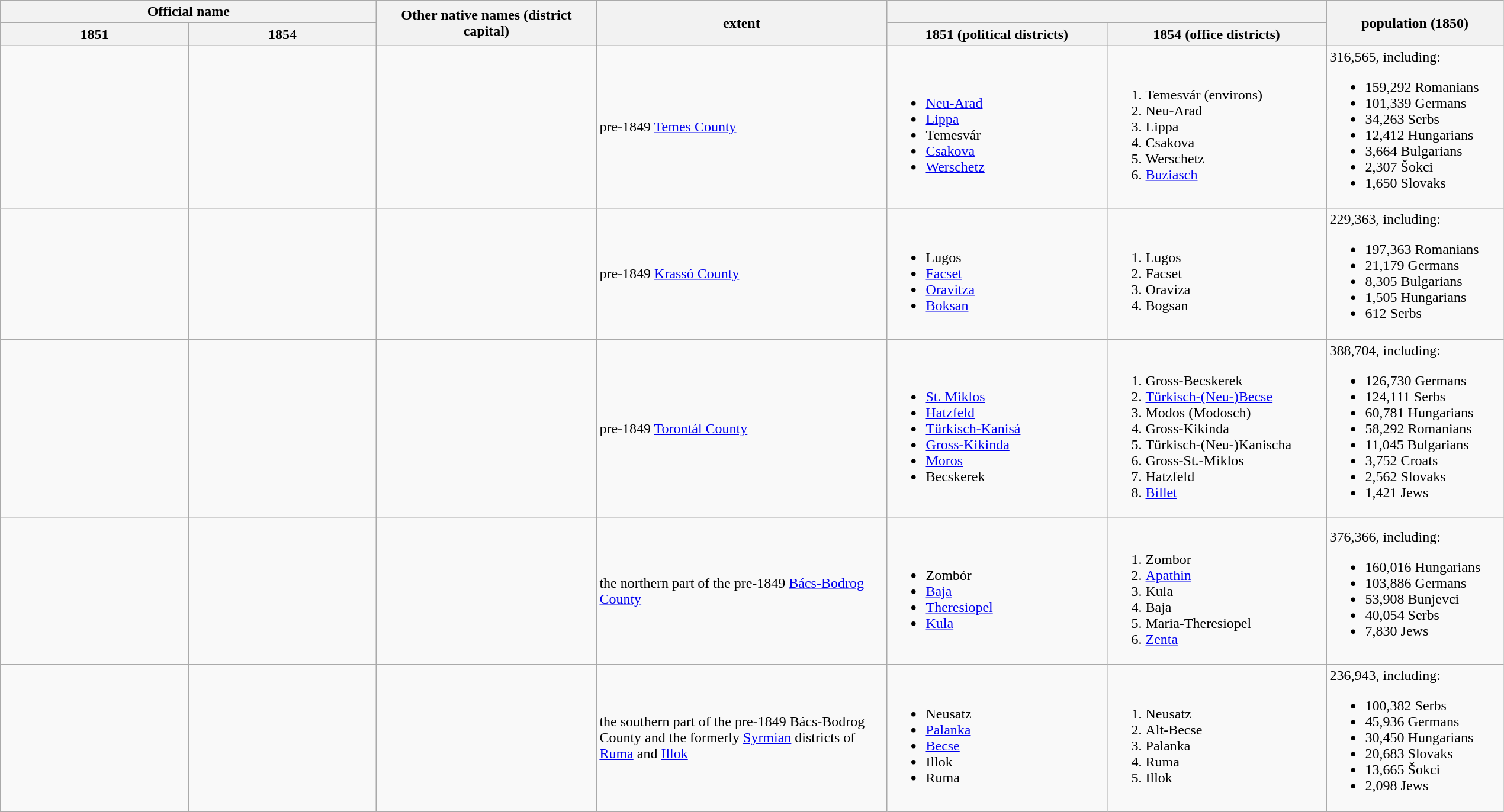<table class="wikitable">
<tr>
<th colspan="2" style="min-width: 26em;">Official name</th>
<th rowspan="2" style="min-width: 15em;">Other native names (district capital)</th>
<th rowspan="2" style="min-width: 20em;">extent</th>
<th colspan="2"></th>
<th rowspan="2" style="min-width: 12em;">population (1850)</th>
</tr>
<tr>
<th>1851</th>
<th>1854</th>
<th style="min-width: 15em; max-width: 30em;">1851 (political districts)</th>
<th style="min-width: 15em;">1854 (office districts)</th>
</tr>
<tr>
<td></td>
<td> </td>
<td></td>
<td>pre-1849 <a href='#'>Temes County</a></td>
<td><br><ul><li><a href='#'>Neu-Arad</a> </li><li><a href='#'>Lippa</a> </li><li>Temesvár</li><li><a href='#'>Csakova</a> </li><li><a href='#'>Werschetz</a> </li></ul></td>
<td><br><ol><li>Temesvár (environs)</li><li>Neu-Arad</li><li>Lippa</li><li>Csakova</li><li>Werschetz</li><li><a href='#'>Buziasch</a> </li></ol></td>
<td>316,565, including:<br><ul><li>159,292 Romanians</li><li>101,339 Germans</li><li>34,263 Serbs</li><li>12,412 Hungarians</li><li>3,664 Bulgarians</li><li>2,307 Šokci</li><li>1,650 Slovaks</li></ul></td>
</tr>
<tr>
<td></td>
<td> </td>
<td></td>
<td>pre-1849 <a href='#'>Krassó County</a></td>
<td><br><ul><li>Lugos</li><li><a href='#'>Facset</a> </li><li><a href='#'>Oravitza</a> </li><li><a href='#'>Boksan</a> </li></ul></td>
<td><br><ol><li>Lugos</li><li>Facset</li><li>Oraviza</li><li>Bogsan</li></ol></td>
<td>229,363, including:<br><ul><li>197,363 Romanians</li><li>21,179 Germans</li><li>8,305 Bulgarians</li><li>1,505 Hungarians</li><li>612 Serbs</li></ul></td>
</tr>
<tr>
<td></td>
<td></td>
<td></td>
<td>pre-1849 <a href='#'>Torontál County</a></td>
<td><br><ul><li><a href='#'>St. Miklos</a> </li><li><a href='#'>Hatzfeld</a> </li><li><a href='#'>Türkisch-Kanisá</a> </li><li><a href='#'>Gross-Kikinda</a> </li><li><a href='#'>Moros</a> </li><li>Becskerek</li></ul></td>
<td><br><ol><li>Gross-Becskerek</li><li><a href='#'>Türkisch-(Neu-)Becse</a> </li><li>Modos (Modosch)</li><li>Gross-Kikinda</li><li>Türkisch-(Neu-)Kanischa</li><li>Gross-St.-Miklos</li><li>Hatzfeld</li><li><a href='#'>Billet</a> </li></ol></td>
<td>388,704, including:<br><ul><li>126,730 Germans</li><li>124,111 Serbs</li><li>60,781 Hungarians</li><li>58,292 Romanians</li><li>11,045 Bulgarians</li><li>3,752 Croats</li><li>2,562 Slovaks</li><li>1,421 Jews</li></ul></td>
</tr>
<tr>
<td></td>
<td></td>
<td></td>
<td>the northern part of the pre-1849 <a href='#'>Bács-Bodrog County</a></td>
<td><br><ul><li>Zombór</li><li><a href='#'>Baja</a></li><li><a href='#'>Theresiopel</a> </li><li><a href='#'>Kula</a></li></ul></td>
<td><br><ol><li>Zombor</li><li><a href='#'>Apathin</a> </li><li>Kula</li><li>Baja</li><li>Maria-Theresiopel</li><li><a href='#'>Zenta</a> </li></ol></td>
<td>376,366, including:<br><ul><li>160,016 Hungarians</li><li>103,886 Germans</li><li>53,908 Bunjevci</li><li>40,054 Serbs</li><li>7,830 Jews</li></ul></td>
</tr>
<tr>
<td></td>
<td></td>
<td></td>
<td>the southern part of the pre-1849 Bács-Bodrog County and the formerly <a href='#'>Syrmian</a> districts of <a href='#'>Ruma</a> and <a href='#'>Illok</a></td>
<td><br><ul><li>Neusatz</li><li><a href='#'>Palanka</a> </li><li><a href='#'>Becse</a> </li><li>Illok </li><li>Ruma</li></ul></td>
<td><br><ol><li>Neusatz</li><li>Alt-Becse</li><li>Palanka</li><li>Ruma</li><li>Illok</li></ol></td>
<td>236,943, including:<br><ul><li>100,382 Serbs</li><li>45,936 Germans</li><li>30,450 Hungarians</li><li>20,683 Slovaks</li><li>13,665 Šokci</li><li>2,098 Jews</li></ul></td>
</tr>
</table>
